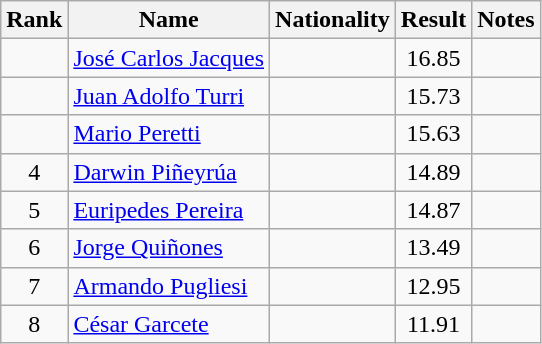<table class="wikitable sortable" style="text-align:center">
<tr>
<th>Rank</th>
<th>Name</th>
<th>Nationality</th>
<th>Result</th>
<th>Notes</th>
</tr>
<tr>
<td></td>
<td align=left><a href='#'>José Carlos Jacques</a></td>
<td align=left></td>
<td>16.85</td>
<td></td>
</tr>
<tr>
<td></td>
<td align=left><a href='#'>Juan Adolfo Turri</a></td>
<td align=left></td>
<td>15.73</td>
<td></td>
</tr>
<tr>
<td></td>
<td align=left><a href='#'>Mario Peretti</a></td>
<td align=left></td>
<td>15.63</td>
<td></td>
</tr>
<tr>
<td>4</td>
<td align=left><a href='#'>Darwin Piñeyrúa</a></td>
<td align=left></td>
<td>14.89</td>
<td></td>
</tr>
<tr>
<td>5</td>
<td align=left><a href='#'>Euripedes Pereira</a></td>
<td align=left></td>
<td>14.87</td>
<td></td>
</tr>
<tr>
<td>6</td>
<td align=left><a href='#'>Jorge Quiñones</a></td>
<td align=left></td>
<td>13.49</td>
<td></td>
</tr>
<tr>
<td>7</td>
<td align=left><a href='#'>Armando Pugliesi</a></td>
<td align=left></td>
<td>12.95</td>
<td></td>
</tr>
<tr>
<td>8</td>
<td align=left><a href='#'>César Garcete</a></td>
<td align=left></td>
<td>11.91</td>
<td></td>
</tr>
</table>
